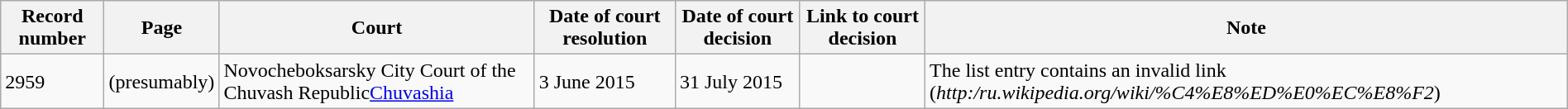<table class="wikitable sortable" width="100%" style="text-align:left;">
<tr>
<th>Record number</th>
<th>Page</th>
<th>Court</th>
<th>Date of court resolution</th>
<th>Date of court decision</th>
<th>Link to court decision</th>
<th>Note</th>
</tr>
<tr>
<td>2959</td>
<td> (presumably)</td>
<td>Novocheboksarsky City Court of the Chuvash Republic<a href='#'>Chuvashia</a></td>
<td>3 June 2015</td>
<td>31 July 2015</td>
<td></td>
<td>The list entry contains an invalid link (<em>http:/ru.wikipedia.org/wiki/%C4%E8%ED%E0%EC%E8%F2</em>)</td>
</tr>
</table>
